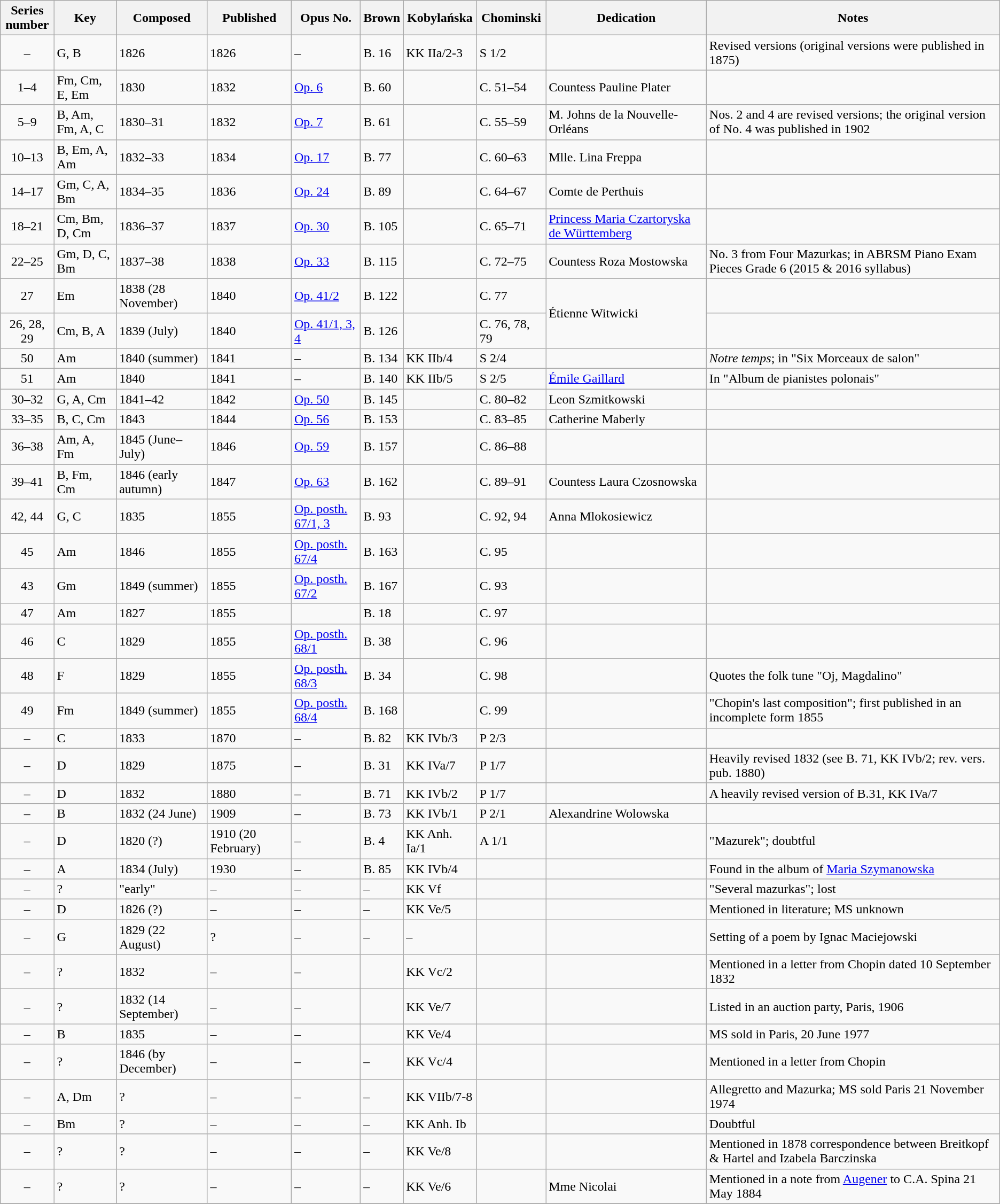<table class="wikitable sortable" style="text-align: left">
<tr>
<th data-sort-type="number">Series <br>number</th>
<th>Key</th>
<th>Composed</th>
<th>Published</th>
<th>Opus No.</th>
<th>Brown</th>
<th>Kobylańska</th>
<th>Chominski</th>
<th>Dedication</th>
<th>Notes</th>
</tr>
<tr>
<td align="center">–</td>
<td>G, B</td>
<td>1826</td>
<td>1826</td>
<td>–</td>
<td>B. 16</td>
<td>KK IIa/2-3</td>
<td>S 1/2</td>
<td></td>
<td>Revised versions (original versions were published in 1875)</td>
</tr>
<tr>
<td align="center">1–4</td>
<td>Fm, Cm, E, Em</td>
<td>1830</td>
<td>1832</td>
<td><a href='#'>Op. 6</a></td>
<td>B. 60</td>
<td></td>
<td>C. 51–54</td>
<td>Countess Pauline Plater</td>
<td></td>
</tr>
<tr>
<td align="center">5–9</td>
<td>B, Am, Fm, A, C</td>
<td>1830–31</td>
<td>1832</td>
<td><a href='#'>Op. 7</a></td>
<td>B. 61</td>
<td></td>
<td>C. 55–59</td>
<td>M. Johns de la Nouvelle-Orléans</td>
<td>Nos. 2 and 4 are revised versions; the original version of No. 4 was published in 1902</td>
</tr>
<tr>
<td align="center">10–13</td>
<td>B, Em, A, Am</td>
<td>1832–33</td>
<td>1834</td>
<td><a href='#'>Op. 17</a></td>
<td>B. 77</td>
<td></td>
<td>C. 60–63</td>
<td>Mlle. Lina Freppa</td>
<td></td>
</tr>
<tr>
<td align="center">14–17</td>
<td>Gm, C, A, Bm</td>
<td>1834–35</td>
<td>1836</td>
<td><a href='#'>Op. 24</a></td>
<td>B. 89</td>
<td></td>
<td>C. 64–67</td>
<td>Comte de Perthuis</td>
<td></td>
</tr>
<tr>
<td align="center">18–21</td>
<td>Cm, Bm, D, Cm</td>
<td>1836–37</td>
<td>1837</td>
<td><a href='#'>Op. 30</a></td>
<td>B. 105</td>
<td></td>
<td>C. 65–71</td>
<td><a href='#'>Princess Maria Czartoryska de Württemberg</a></td>
<td></td>
</tr>
<tr>
<td align="center">22–25</td>
<td>Gm, D, C, Bm</td>
<td>1837–38</td>
<td>1838</td>
<td><a href='#'>Op. 33</a></td>
<td>B. 115</td>
<td></td>
<td>C. 72–75</td>
<td>Countess Roza Mostowska</td>
<td>No. 3 from Four Mazurkas; in ABRSM Piano Exam Pieces Grade 6 (2015 & 2016 syllabus)</td>
</tr>
<tr>
<td align="center">27</td>
<td>Em</td>
<td>1838 (28 November)</td>
<td>1840</td>
<td><a href='#'>Op. 41/2</a></td>
<td>B. 122</td>
<td></td>
<td>C. 77</td>
<td rowspan="2">Étienne Witwicki</td>
<td></td>
</tr>
<tr>
<td align="center">26, 28, 29</td>
<td>Cm, B, A</td>
<td>1839 (July)</td>
<td>1840</td>
<td><a href='#'>Op. 41/1, 3, 4</a></td>
<td>B. 126</td>
<td></td>
<td>C. 76, 78, 79</td>
<td></td>
</tr>
<tr>
<td align="center">50</td>
<td>Am</td>
<td>1840 (summer)</td>
<td>1841</td>
<td>–</td>
<td>B. 134</td>
<td>KK IIb/4</td>
<td>S 2/4</td>
<td></td>
<td><em>Notre temps</em>; in "Six Morceaux de salon"</td>
</tr>
<tr>
<td align="center">51</td>
<td>Am</td>
<td>1840</td>
<td>1841</td>
<td>–</td>
<td>B. 140</td>
<td>KK IIb/5</td>
<td>S 2/5</td>
<td><a href='#'>Émile Gaillard</a></td>
<td>In "Album de pianistes polonais"</td>
</tr>
<tr>
<td align="center">30–32</td>
<td>G, A, Cm</td>
<td>1841–42</td>
<td>1842</td>
<td><a href='#'>Op. 50</a></td>
<td>B. 145</td>
<td></td>
<td>C. 80–82</td>
<td>Leon Szmitkowski</td>
<td></td>
</tr>
<tr>
<td align="center">33–35</td>
<td>B, C, Cm</td>
<td>1843</td>
<td>1844</td>
<td><a href='#'>Op. 56</a></td>
<td>B. 153</td>
<td></td>
<td>C. 83–85</td>
<td>Catherine Maberly</td>
<td></td>
</tr>
<tr>
<td align="center">36–38</td>
<td>Am, A, Fm</td>
<td>1845 (June–July)</td>
<td>1846</td>
<td><a href='#'>Op. 59</a></td>
<td>B. 157</td>
<td></td>
<td>C. 86–88</td>
<td></td>
<td></td>
</tr>
<tr>
<td align="center">39–41</td>
<td>B, Fm, Cm</td>
<td>1846 (early autumn)</td>
<td>1847</td>
<td><a href='#'>Op. 63</a></td>
<td>B. 162</td>
<td></td>
<td>C. 89–91</td>
<td>Countess Laura Czosnowska</td>
<td></td>
</tr>
<tr>
<td align="center">42, 44</td>
<td>G, C</td>
<td>1835</td>
<td>1855</td>
<td><a href='#'>Op. posth. 67/1, 3</a></td>
<td>B. 93</td>
<td></td>
<td>C. 92, 94</td>
<td>Anna Mlokosiewicz</td>
<td></td>
</tr>
<tr>
<td align="center">45</td>
<td>Am</td>
<td>1846</td>
<td>1855</td>
<td><a href='#'>Op. posth. 67/4</a></td>
<td>B. 163</td>
<td></td>
<td>C. 95</td>
<td></td>
<td></td>
</tr>
<tr>
<td align="center">43</td>
<td>Gm</td>
<td>1849 (summer)</td>
<td>1855</td>
<td><a href='#'>Op. posth. 67/2</a></td>
<td>B. 167</td>
<td></td>
<td>C. 93</td>
<td></td>
<td></td>
</tr>
<tr>
<td align="center">47</td>
<td>Am</td>
<td>1827</td>
<td>1855</td>
<td></td>
<td>B. 18</td>
<td></td>
<td>C. 97</td>
<td></td>
<td></td>
</tr>
<tr>
<td align="center">46</td>
<td>C</td>
<td>1829</td>
<td>1855</td>
<td><a href='#'>Op. posth. 68/1</a></td>
<td>B. 38</td>
<td></td>
<td>C. 96</td>
<td></td>
<td></td>
</tr>
<tr>
<td align="center">48</td>
<td>F</td>
<td>1829</td>
<td>1855</td>
<td><a href='#'>Op. posth. 68/3</a></td>
<td>B. 34</td>
<td></td>
<td>C. 98</td>
<td></td>
<td>Quotes the folk tune "Oj, Magdalino"</td>
</tr>
<tr>
<td align="center">49</td>
<td>Fm</td>
<td>1849 (summer)</td>
<td>1855</td>
<td><a href='#'>Op. posth. 68/4</a></td>
<td>B. 168</td>
<td></td>
<td>C. 99</td>
<td></td>
<td>"Chopin's last composition"; first published in an incomplete form 1855</td>
</tr>
<tr>
<td align="center">–</td>
<td>C</td>
<td>1833</td>
<td>1870</td>
<td>–</td>
<td>B. 82</td>
<td>KK IVb/3</td>
<td>P 2/3</td>
<td></td>
<td></td>
</tr>
<tr>
<td align="center">–</td>
<td>D</td>
<td>1829</td>
<td>1875</td>
<td>–</td>
<td>B. 31</td>
<td>KK IVa/7</td>
<td>P 1/7</td>
<td></td>
<td>Heavily revised 1832 (see B. 71, KK IVb/2; rev. vers. pub. 1880)</td>
</tr>
<tr>
<td align="center">–</td>
<td>D</td>
<td>1832</td>
<td>1880</td>
<td>–</td>
<td>B. 71</td>
<td>KK IVb/2</td>
<td>P 1/7</td>
<td></td>
<td>A heavily revised version of B.31, KK IVa/7</td>
</tr>
<tr>
<td align="center">–</td>
<td>B</td>
<td>1832 (24 June)</td>
<td>1909</td>
<td>–</td>
<td>B. 73</td>
<td>KK IVb/1</td>
<td>P 2/1</td>
<td>Alexandrine Wolowska</td>
<td></td>
</tr>
<tr>
<td align="center">–</td>
<td>D</td>
<td>1820 (?)</td>
<td>1910 (20 February)</td>
<td>–</td>
<td>B. 4</td>
<td>KK Anh. Ia/1</td>
<td>A 1/1</td>
<td></td>
<td>"Mazurek"; doubtful</td>
</tr>
<tr>
<td align="center">–</td>
<td>A</td>
<td>1834 (July)</td>
<td>1930</td>
<td>–</td>
<td>B. 85</td>
<td>KK IVb/4</td>
<td></td>
<td></td>
<td>Found in the album of <a href='#'>Maria Szymanowska</a></td>
</tr>
<tr>
<td align="center">–</td>
<td>?</td>
<td>"early"</td>
<td>–</td>
<td>–</td>
<td>–</td>
<td>KK Vf</td>
<td></td>
<td></td>
<td>"Several mazurkas"; lost</td>
</tr>
<tr>
<td align="center">–</td>
<td>D</td>
<td>1826 (?)</td>
<td>–</td>
<td>–</td>
<td>–</td>
<td>KK Ve/5</td>
<td></td>
<td></td>
<td>Mentioned in literature; MS unknown</td>
</tr>
<tr>
<td align="center">–</td>
<td>G</td>
<td>1829 (22 August)</td>
<td>?</td>
<td>–</td>
<td>–</td>
<td>–</td>
<td></td>
<td></td>
<td>Setting of a poem by Ignac Maciejowski</td>
</tr>
<tr>
<td align="center">–</td>
<td>?</td>
<td>1832</td>
<td>–</td>
<td>–</td>
<td></td>
<td>KK Vc/2</td>
<td></td>
<td></td>
<td>Mentioned in a letter from Chopin dated 10 September 1832</td>
</tr>
<tr>
<td align="center">–</td>
<td>?</td>
<td>1832 (14 September)</td>
<td>–</td>
<td>–</td>
<td></td>
<td>KK Ve/7</td>
<td></td>
<td></td>
<td>Listed in an auction party, Paris, 1906</td>
</tr>
<tr>
<td align="center">–</td>
<td>B</td>
<td>1835</td>
<td>–</td>
<td>–</td>
<td></td>
<td>KK Ve/4</td>
<td></td>
<td></td>
<td>MS sold in Paris, 20 June 1977</td>
</tr>
<tr>
<td align="center">–</td>
<td>?</td>
<td>1846 (by December)</td>
<td>–</td>
<td>–</td>
<td>–</td>
<td>KK Vc/4</td>
<td></td>
<td></td>
<td>Mentioned in a letter from Chopin</td>
</tr>
<tr>
<td align="center">–</td>
<td>A, Dm</td>
<td>?</td>
<td>–</td>
<td>–</td>
<td>–</td>
<td>KK VIIb/7-8</td>
<td></td>
<td></td>
<td>Allegretto and Mazurka; MS sold Paris 21 November 1974</td>
</tr>
<tr>
<td align="center">–</td>
<td>Bm</td>
<td>?</td>
<td>–</td>
<td>–</td>
<td>–</td>
<td>KK Anh. Ib</td>
<td></td>
<td></td>
<td>Doubtful</td>
</tr>
<tr>
<td align="center">–</td>
<td>?</td>
<td>?</td>
<td>–</td>
<td>–</td>
<td>–</td>
<td>KK Ve/8</td>
<td></td>
<td></td>
<td>Mentioned in 1878 correspondence between Breitkopf & Hartel and Izabela Barczinska</td>
</tr>
<tr>
<td align="center">–</td>
<td>?</td>
<td>?</td>
<td>–</td>
<td>–</td>
<td>–</td>
<td>KK Ve/6</td>
<td></td>
<td>Mme Nicolai</td>
<td>Mentioned in a note from <a href='#'>Augener</a> to C.A. Spina 21 May 1884</td>
</tr>
<tr>
</tr>
</table>
